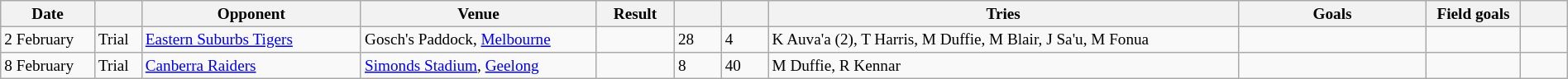<table class="wikitable"  style="font-size:80%; width:100%;">
<tr>
<th width="6%">Date</th>
<th width="3%"></th>
<th width="14%">Opponent</th>
<th width="15%">Venue</th>
<th width="5%">Result</th>
<th width="3%"></th>
<th width="3%"></th>
<th width="30%">Tries</th>
<th width="12%">Goals</th>
<th width="6%">Field goals</th>
<th width="3%"></th>
</tr>
<tr>
<td>2 February</td>
<td>Trial</td>
<td><a href='#'>Eastern Suburbs Tigers</a></td>
<td>Gosch's Paddock, <a href='#'>Melbourne</a></td>
<td></td>
<td>28</td>
<td>4</td>
<td>K Auva'a (2), T Harris, M Duffie, M Blair, J Sa'u, M Fonua</td>
<td></td>
<td></td>
<td></td>
</tr>
<tr>
<td>8 February</td>
<td>Trial</td>
<td><a href='#'>Canberra Raiders</a></td>
<td><a href='#'>Simonds Stadium</a>, <a href='#'>Geelong</a></td>
<td></td>
<td>8</td>
<td>40</td>
<td>M Duffie, R Kennar</td>
<td></td>
<td></td>
<td></td>
</tr>
</table>
